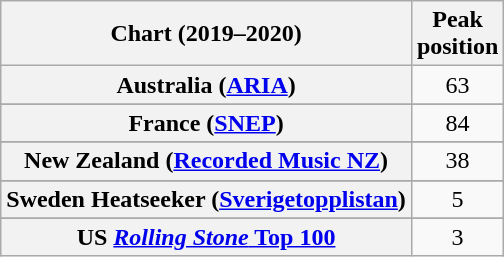<table class="wikitable sortable plainrowheaders" style="text-align:center">
<tr>
<th scope="col">Chart (2019–2020)</th>
<th scope="col">Peak<br>position</th>
</tr>
<tr>
<th scope="row">Australia (<a href='#'>ARIA</a>)</th>
<td>63</td>
</tr>
<tr>
</tr>
<tr>
</tr>
<tr>
</tr>
<tr>
<th scope="row">France (<a href='#'>SNEP</a>)</th>
<td>84</td>
</tr>
<tr>
</tr>
<tr>
</tr>
<tr>
<th scope="row">New Zealand (<a href='#'>Recorded Music NZ</a>)</th>
<td>38</td>
</tr>
<tr>
</tr>
<tr>
<th scope="row">Sweden Heatseeker (<a href='#'>Sverigetopplistan</a>)</th>
<td>5</td>
</tr>
<tr>
</tr>
<tr>
</tr>
<tr>
</tr>
<tr>
</tr>
<tr>
</tr>
<tr>
<th scope="row">US <a href='#'><em>Rolling Stone</em> Top 100</a></th>
<td>3</td>
</tr>
</table>
